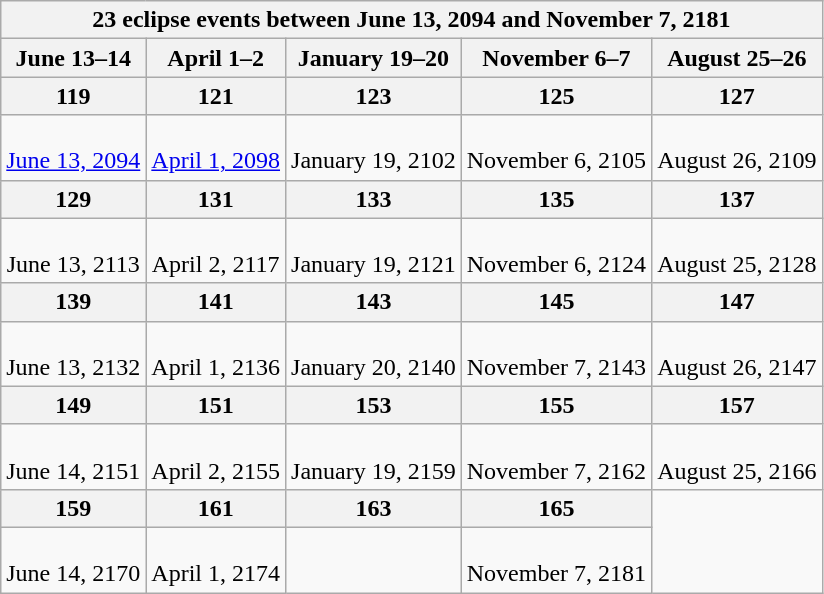<table class="wikitable mw-collapsible mw-collapsed">
<tr>
<th colspan=5>23 eclipse events between June 13, 2094 and November 7, 2181</th>
</tr>
<tr>
<th>June 13–14</th>
<th>April 1–2</th>
<th>January 19–20</th>
<th>November 6–7</th>
<th>August 25–26</th>
</tr>
<tr>
<th>119</th>
<th>121</th>
<th>123</th>
<th>125</th>
<th>127</th>
</tr>
<tr style="text-align:center;">
<td><br><a href='#'>June 13, 2094</a></td>
<td><br><a href='#'>April 1, 2098</a></td>
<td><br>January 19, 2102</td>
<td><br>November 6, 2105</td>
<td><br>August 26, 2109</td>
</tr>
<tr>
<th>129</th>
<th>131</th>
<th>133</th>
<th>135</th>
<th>137</th>
</tr>
<tr style="text-align:center;">
<td><br>June 13, 2113</td>
<td><br>April 2, 2117</td>
<td><br>January 19, 2121</td>
<td><br>November 6, 2124</td>
<td><br>August 25, 2128</td>
</tr>
<tr>
<th>139</th>
<th>141</th>
<th>143</th>
<th>145</th>
<th>147</th>
</tr>
<tr style="text-align:center;">
<td><br>June 13, 2132</td>
<td><br>April 1, 2136</td>
<td><br>January 20, 2140</td>
<td><br>November 7, 2143</td>
<td><br>August 26, 2147</td>
</tr>
<tr>
<th>149</th>
<th>151</th>
<th>153</th>
<th>155</th>
<th>157</th>
</tr>
<tr style="text-align:center;">
<td><br>June 14, 2151</td>
<td><br>April 2, 2155</td>
<td><br>January 19, 2159</td>
<td><br>November 7, 2162</td>
<td><br>August 25, 2166</td>
</tr>
<tr>
<th>159</th>
<th>161</th>
<th>163</th>
<th>165</th>
</tr>
<tr style="text-align:center;">
<td><br>June 14, 2170</td>
<td><br>April 1, 2174</td>
<td></td>
<td><br>November 7, 2181</td>
</tr>
</table>
